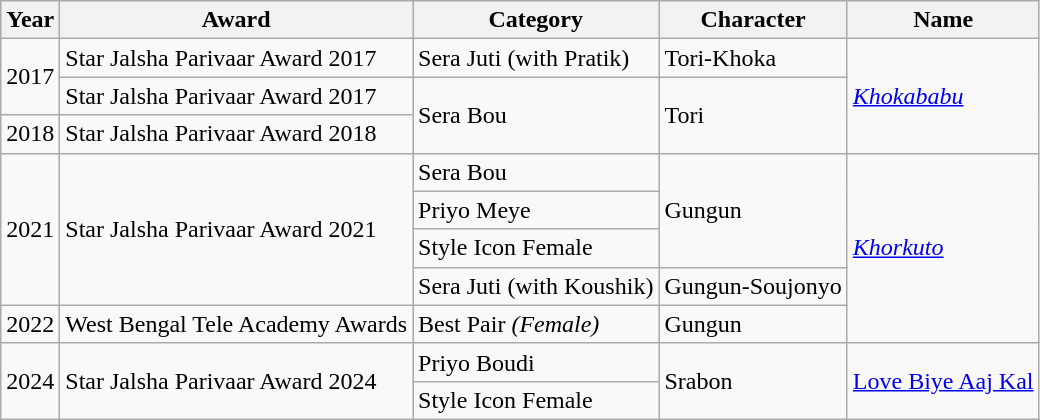<table class="wikitable sortable">
<tr>
<th>Year</th>
<th>Award</th>
<th>Category</th>
<th>Character</th>
<th>Name</th>
</tr>
<tr>
<td rowspan="2">2017</td>
<td>Star Jalsha Parivaar Award 2017</td>
<td>Sera Juti (with Pratik)</td>
<td>Tori-Khoka</td>
<td rowspan="3"><a href='#'><em>Khokababu</em></a></td>
</tr>
<tr>
<td>Star Jalsha Parivaar Award 2017</td>
<td rowspan="2">Sera Bou</td>
<td rowspan="2">Tori</td>
</tr>
<tr>
<td>2018</td>
<td>Star Jalsha Parivaar Award 2018</td>
</tr>
<tr>
<td rowspan="4">2021</td>
<td rowspan="4">Star Jalsha Parivaar Award 2021</td>
<td>Sera Bou</td>
<td rowspan="3">Gungun</td>
<td rowspan="5"><em><a href='#'>Khorkuto</a></em></td>
</tr>
<tr>
<td>Priyo Meye</td>
</tr>
<tr>
<td>Style Icon Female</td>
</tr>
<tr>
<td>Sera Juti (with Koushik)</td>
<td>Gungun-Soujonyo</td>
</tr>
<tr>
<td>2022</td>
<td>West Bengal Tele Academy Awards</td>
<td>Best Pair <em>(Female)</em></td>
<td>Gungun</td>
</tr>
<tr>
<td rowspan="2">2024</td>
<td rowspan="2">Star Jalsha Parivaar Award 2024</td>
<td>Priyo Boudi</td>
<td rowspan="2">Srabon</td>
<td rowspan="2"><a href='#'>Love Biye Aaj Kal</a></td>
</tr>
<tr>
<td>Style Icon Female</td>
</tr>
</table>
